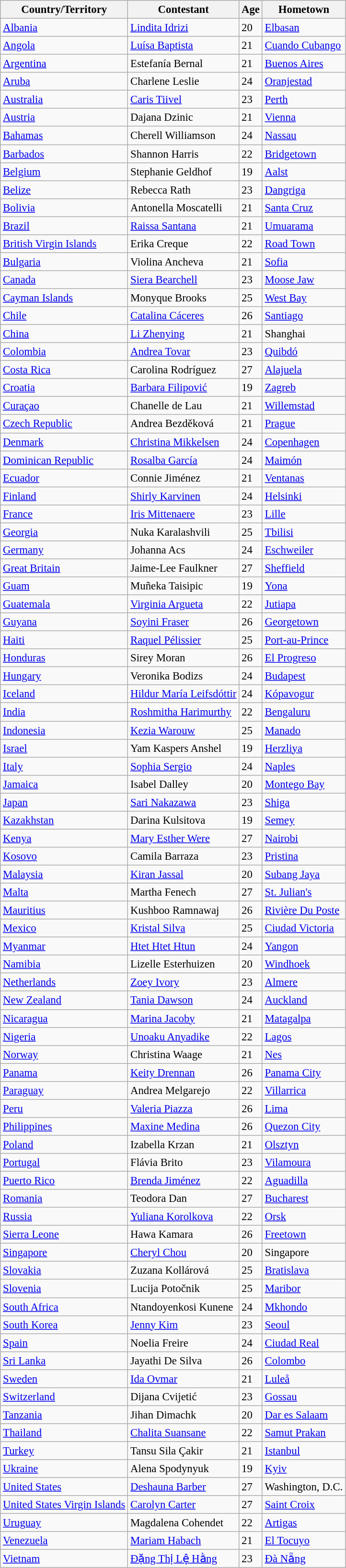<table class="wikitable sortable" style="font-size: 95%;">
<tr>
<th>Country/Territory</th>
<th>Contestant</th>
<th>Age</th>
<th>Hometown</th>
</tr>
<tr>
<td> <a href='#'>Albania</a></td>
<td><a href='#'>Lindita Idrizi</a></td>
<td>20</td>
<td><a href='#'>Elbasan</a></td>
</tr>
<tr>
<td> <a href='#'>Angola</a></td>
<td><a href='#'>Luísa Baptista</a></td>
<td>21</td>
<td><a href='#'>Cuando Cubango</a></td>
</tr>
<tr>
<td> <a href='#'>Argentina</a></td>
<td>Estefanía Bernal</td>
<td>21</td>
<td><a href='#'>Buenos Aires</a></td>
</tr>
<tr>
<td> <a href='#'>Aruba</a></td>
<td>Charlene Leslie</td>
<td>24</td>
<td><a href='#'>Oranjestad</a></td>
</tr>
<tr>
<td> <a href='#'>Australia</a></td>
<td><a href='#'>Caris Tiivel</a></td>
<td>23</td>
<td><a href='#'>Perth</a></td>
</tr>
<tr>
<td> <a href='#'>Austria</a></td>
<td>Dajana Dzinic</td>
<td>21</td>
<td><a href='#'>Vienna</a></td>
</tr>
<tr>
<td> <a href='#'>Bahamas</a></td>
<td>Cherell Williamson</td>
<td>24</td>
<td><a href='#'>Nassau</a></td>
</tr>
<tr>
<td> <a href='#'>Barbados</a></td>
<td>Shannon Harris</td>
<td>22</td>
<td><a href='#'>Bridgetown</a></td>
</tr>
<tr>
<td> <a href='#'>Belgium</a></td>
<td>Stephanie Geldhof</td>
<td>19</td>
<td><a href='#'>Aalst</a></td>
</tr>
<tr>
<td> <a href='#'>Belize</a></td>
<td>Rebecca Rath</td>
<td>23</td>
<td><a href='#'>Dangriga</a></td>
</tr>
<tr>
<td> <a href='#'>Bolivia</a></td>
<td>Antonella Moscatelli</td>
<td>21</td>
<td><a href='#'>Santa Cruz</a></td>
</tr>
<tr>
<td> <a href='#'>Brazil</a></td>
<td><a href='#'>Raissa Santana</a></td>
<td>21</td>
<td><a href='#'>Umuarama</a></td>
</tr>
<tr>
<td> <a href='#'>British Virgin Islands</a></td>
<td>Erika Creque</td>
<td>22</td>
<td><a href='#'>Road Town</a></td>
</tr>
<tr>
<td> <a href='#'>Bulgaria</a></td>
<td>Violina Ancheva</td>
<td>21</td>
<td><a href='#'>Sofia</a></td>
</tr>
<tr>
<td> <a href='#'>Canada</a></td>
<td><a href='#'>Siera Bearchell</a></td>
<td>23</td>
<td><a href='#'>Moose Jaw</a></td>
</tr>
<tr>
<td> <a href='#'>Cayman Islands</a></td>
<td>Monyque Brooks</td>
<td>25</td>
<td><a href='#'>West Bay</a></td>
</tr>
<tr>
<td> <a href='#'>Chile</a></td>
<td><a href='#'>Catalina Cáceres</a></td>
<td>26</td>
<td><a href='#'>Santiago</a></td>
</tr>
<tr>
<td> <a href='#'>China</a></td>
<td><a href='#'>Li Zhenying</a></td>
<td>21</td>
<td>Shanghai</td>
</tr>
<tr>
<td> <a href='#'>Colombia</a></td>
<td><a href='#'>Andrea Tovar</a></td>
<td>23</td>
<td><a href='#'>Quibdó</a></td>
</tr>
<tr>
<td> <a href='#'>Costa Rica</a></td>
<td>Carolina Rodríguez</td>
<td>27</td>
<td><a href='#'>Alajuela</a></td>
</tr>
<tr>
<td> <a href='#'>Croatia</a></td>
<td><a href='#'>Barbara Filipović</a></td>
<td>19</td>
<td><a href='#'>Zagreb</a></td>
</tr>
<tr>
<td> <a href='#'>Curaçao</a></td>
<td>Chanelle de Lau</td>
<td>21</td>
<td><a href='#'>Willemstad</a></td>
</tr>
<tr>
<td> <a href='#'>Czech Republic</a></td>
<td>Andrea Bezděková</td>
<td>21</td>
<td><a href='#'>Prague</a></td>
</tr>
<tr>
<td>  <a href='#'>Denmark</a></td>
<td><a href='#'>Christina Mikkelsen</a></td>
<td>24</td>
<td><a href='#'>Copenhagen</a></td>
</tr>
<tr>
<td> <a href='#'>Dominican Republic</a></td>
<td><a href='#'>Rosalba García</a></td>
<td>24</td>
<td><a href='#'>Maimón</a></td>
</tr>
<tr>
<td> <a href='#'>Ecuador</a></td>
<td>Connie Jiménez</td>
<td>21</td>
<td><a href='#'>Ventanas</a></td>
</tr>
<tr>
<td> <a href='#'>Finland</a></td>
<td><a href='#'>Shirly Karvinen</a></td>
<td>24</td>
<td><a href='#'>Helsinki</a></td>
</tr>
<tr>
<td> <a href='#'>France</a></td>
<td><a href='#'>Iris Mittenaere</a></td>
<td>23</td>
<td><a href='#'>Lille</a></td>
</tr>
<tr>
<td> <a href='#'>Georgia</a></td>
<td>Nuka Karalashvili</td>
<td>25</td>
<td><a href='#'>Tbilisi</a></td>
</tr>
<tr>
<td> <a href='#'>Germany</a></td>
<td>Johanna Acs</td>
<td>24</td>
<td><a href='#'>Eschweiler</a></td>
</tr>
<tr>
<td> <a href='#'>Great Britain</a></td>
<td>Jaime-Lee Faulkner</td>
<td>27</td>
<td><a href='#'>Sheffield</a></td>
</tr>
<tr>
<td> <a href='#'>Guam</a></td>
<td>Muñeka Taisipic</td>
<td>19</td>
<td><a href='#'>Yona</a></td>
</tr>
<tr>
<td> <a href='#'>Guatemala</a></td>
<td><a href='#'>Virginia Argueta</a></td>
<td>22</td>
<td><a href='#'>Jutiapa</a></td>
</tr>
<tr>
<td> <a href='#'>Guyana</a></td>
<td><a href='#'>Soyini Fraser</a></td>
<td>26</td>
<td><a href='#'>Georgetown</a></td>
</tr>
<tr>
<td> <a href='#'>Haiti</a></td>
<td><a href='#'>Raquel Pélissier</a></td>
<td>25</td>
<td><a href='#'>Port-au-Prince</a></td>
</tr>
<tr>
<td> <a href='#'>Honduras</a></td>
<td>Sirey Moran</td>
<td>26</td>
<td><a href='#'>El Progreso</a></td>
</tr>
<tr>
<td> <a href='#'>Hungary</a></td>
<td>Veronika Bodizs</td>
<td>24</td>
<td><a href='#'>Budapest</a></td>
</tr>
<tr>
<td> <a href='#'>Iceland</a></td>
<td><a href='#'>Hildur María Leifsdóttir</a></td>
<td>24</td>
<td><a href='#'>Kópavogur</a></td>
</tr>
<tr>
<td> <a href='#'>India</a></td>
<td><a href='#'>Roshmitha Harimurthy</a></td>
<td>22</td>
<td><a href='#'>Bengaluru</a></td>
</tr>
<tr>
<td> <a href='#'>Indonesia</a></td>
<td><a href='#'>Kezia Warouw</a></td>
<td>25</td>
<td><a href='#'>Manado</a></td>
</tr>
<tr>
<td> <a href='#'>Israel</a></td>
<td>Yam Kaspers Anshel</td>
<td>19</td>
<td><a href='#'>Herzliya</a></td>
</tr>
<tr>
<td> <a href='#'>Italy</a></td>
<td><a href='#'>Sophia Sergio</a></td>
<td>24</td>
<td><a href='#'>Naples</a></td>
</tr>
<tr>
<td> <a href='#'>Jamaica</a></td>
<td>Isabel Dalley</td>
<td>20</td>
<td><a href='#'>Montego Bay</a></td>
</tr>
<tr>
<td> <a href='#'>Japan</a></td>
<td><a href='#'>Sari Nakazawa</a></td>
<td>23</td>
<td><a href='#'>Shiga</a></td>
</tr>
<tr>
<td> <a href='#'>Kazakhstan</a></td>
<td>Darina Kulsitova</td>
<td>19</td>
<td><a href='#'>Semey</a></td>
</tr>
<tr>
<td> <a href='#'>Kenya</a></td>
<td><a href='#'>Mary Esther Were</a></td>
<td>27</td>
<td><a href='#'>Nairobi</a></td>
</tr>
<tr>
<td> <a href='#'>Kosovo</a></td>
<td>Camila Barraza</td>
<td>23</td>
<td><a href='#'>Pristina</a></td>
</tr>
<tr>
<td> <a href='#'>Malaysia</a></td>
<td><a href='#'>Kiran Jassal</a></td>
<td>20</td>
<td><a href='#'>Subang Jaya</a></td>
</tr>
<tr>
<td> <a href='#'>Malta</a></td>
<td>Martha Fenech</td>
<td>27</td>
<td><a href='#'>St. Julian's</a></td>
</tr>
<tr>
<td> <a href='#'>Mauritius</a></td>
<td>Kushboo Ramnawaj</td>
<td>26</td>
<td><a href='#'>Rivière Du Poste</a></td>
</tr>
<tr>
<td> <a href='#'>Mexico</a></td>
<td><a href='#'>Kristal Silva</a></td>
<td>25</td>
<td><a href='#'>Ciudad Victoria</a></td>
</tr>
<tr>
<td> <a href='#'>Myanmar</a></td>
<td><a href='#'>Htet Htet Htun</a></td>
<td>24</td>
<td><a href='#'>Yangon</a></td>
</tr>
<tr>
<td> <a href='#'>Namibia</a></td>
<td>Lizelle Esterhuizen</td>
<td>20</td>
<td><a href='#'>Windhoek</a></td>
</tr>
<tr>
<td> <a href='#'>Netherlands</a></td>
<td><a href='#'>Zoey Ivory</a></td>
<td>23</td>
<td><a href='#'>Almere</a></td>
</tr>
<tr>
<td> <a href='#'>New Zealand</a></td>
<td><a href='#'>Tania Dawson</a></td>
<td>24</td>
<td><a href='#'>Auckland</a></td>
</tr>
<tr>
<td> <a href='#'>Nicaragua</a></td>
<td><a href='#'>Marina Jacoby</a></td>
<td>21</td>
<td><a href='#'>Matagalpa</a></td>
</tr>
<tr>
<td> <a href='#'>Nigeria</a></td>
<td><a href='#'>Unoaku Anyadike</a></td>
<td>22</td>
<td><a href='#'>Lagos</a></td>
</tr>
<tr>
<td> <a href='#'>Norway</a></td>
<td>Christina Waage</td>
<td>21</td>
<td><a href='#'>Nes</a></td>
</tr>
<tr>
<td> <a href='#'>Panama</a></td>
<td><a href='#'>Keity Drennan</a></td>
<td>26</td>
<td><a href='#'>Panama City</a></td>
</tr>
<tr>
<td> <a href='#'>Paraguay</a></td>
<td>Andrea Melgarejo</td>
<td>22</td>
<td><a href='#'>Villarrica</a></td>
</tr>
<tr>
<td> <a href='#'>Peru</a></td>
<td><a href='#'>Valeria Piazza</a></td>
<td>26</td>
<td><a href='#'>Lima</a></td>
</tr>
<tr>
<td> <a href='#'>Philippines</a></td>
<td><a href='#'>Maxine Medina</a></td>
<td>26</td>
<td><a href='#'>Quezon City</a></td>
</tr>
<tr>
<td> <a href='#'>Poland</a></td>
<td>Izabella Krzan</td>
<td>21</td>
<td><a href='#'>Olsztyn</a></td>
</tr>
<tr>
<td> <a href='#'>Portugal</a></td>
<td>Flávia Brito</td>
<td>23</td>
<td><a href='#'>Vilamoura</a></td>
</tr>
<tr>
<td> <a href='#'>Puerto Rico</a></td>
<td><a href='#'>Brenda Jiménez</a></td>
<td>22</td>
<td><a href='#'>Aguadilla</a></td>
</tr>
<tr>
<td> <a href='#'>Romania</a></td>
<td>Teodora Dan</td>
<td>27</td>
<td><a href='#'>Bucharest</a></td>
</tr>
<tr>
<td> <a href='#'>Russia</a></td>
<td><a href='#'>Yuliana Korolkova</a></td>
<td>22</td>
<td><a href='#'>Orsk</a></td>
</tr>
<tr>
<td> <a href='#'>Sierra Leone</a></td>
<td>Hawa Kamara</td>
<td>26</td>
<td><a href='#'>Freetown</a></td>
</tr>
<tr>
<td> <a href='#'>Singapore</a></td>
<td><a href='#'>Cheryl Chou</a></td>
<td>20</td>
<td>Singapore</td>
</tr>
<tr>
<td> <a href='#'>Slovakia</a></td>
<td>Zuzana Kollárová</td>
<td>25</td>
<td><a href='#'>Bratislava</a></td>
</tr>
<tr>
<td> <a href='#'>Slovenia</a></td>
<td>Lucija Potočnik</td>
<td>25</td>
<td><a href='#'>Maribor</a></td>
</tr>
<tr>
<td> <a href='#'>South Africa</a></td>
<td>Ntandoyenkosi Kunene</td>
<td>24</td>
<td><a href='#'>Mkhondo</a></td>
</tr>
<tr>
<td> <a href='#'>South Korea</a></td>
<td><a href='#'>Jenny Kim</a></td>
<td>23</td>
<td><a href='#'>Seoul</a></td>
</tr>
<tr>
<td> <a href='#'>Spain</a></td>
<td>Noelia Freire</td>
<td>24</td>
<td><a href='#'>Ciudad Real</a></td>
</tr>
<tr>
<td> <a href='#'>Sri Lanka</a></td>
<td>Jayathi De Silva</td>
<td>26</td>
<td><a href='#'>Colombo</a></td>
</tr>
<tr>
<td> <a href='#'>Sweden</a></td>
<td><a href='#'>Ida Ovmar</a></td>
<td>21</td>
<td><a href='#'>Luleå</a></td>
</tr>
<tr>
<td> <a href='#'>Switzerland</a></td>
<td>Dijana Cvijetić</td>
<td>23</td>
<td><a href='#'>Gossau</a></td>
</tr>
<tr>
<td> <a href='#'>Tanzania</a></td>
<td>Jihan Dimachk</td>
<td>20</td>
<td><a href='#'>Dar es Salaam</a></td>
</tr>
<tr>
<td> <a href='#'>Thailand</a></td>
<td><a href='#'>Chalita Suansane</a></td>
<td>22</td>
<td><a href='#'>Samut Prakan</a></td>
</tr>
<tr>
<td> <a href='#'>Turkey</a></td>
<td>Tansu Sila Çakir</td>
<td>21</td>
<td><a href='#'>Istanbul</a></td>
</tr>
<tr>
<td> <a href='#'>Ukraine</a></td>
<td>Alena Spodynyuk</td>
<td>19</td>
<td><a href='#'>Kyiv</a></td>
</tr>
<tr>
<td> <a href='#'>United States</a></td>
<td><a href='#'>Deshauna Barber</a></td>
<td>27</td>
<td>Washington, D.C.</td>
</tr>
<tr>
<td> <a href='#'>United States Virgin Islands</a></td>
<td><a href='#'>Carolyn Carter</a></td>
<td>27</td>
<td><a href='#'>Saint Croix</a></td>
</tr>
<tr>
<td> <a href='#'>Uruguay</a></td>
<td>Magdalena Cohendet</td>
<td>22</td>
<td><a href='#'>Artigas</a></td>
</tr>
<tr>
<td> <a href='#'>Venezuela</a></td>
<td><a href='#'>Mariam Habach</a></td>
<td>21</td>
<td><a href='#'>El Tocuyo</a></td>
</tr>
<tr>
<td> <a href='#'>Vietnam</a></td>
<td><a href='#'>Đặng Thị Lệ Hằng</a></td>
<td>23</td>
<td><a href='#'>Đà Nẵng</a></td>
</tr>
</table>
